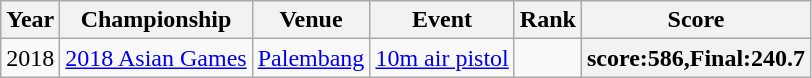<table class="wikitable sortable">
<tr>
<th>Year</th>
<th>Championship</th>
<th>Venue</th>
<th>Event</th>
<th>Rank</th>
<th>Score</th>
</tr>
<tr>
<td>2018</td>
<td><a href='#'>2018 Asian Games</a></td>
<td><a href='#'>Palembang</a></td>
<td><a href='#'>10m air pistol</a></td>
<td></td>
<th>score:586,Final:240.7</th>
</tr>
</table>
